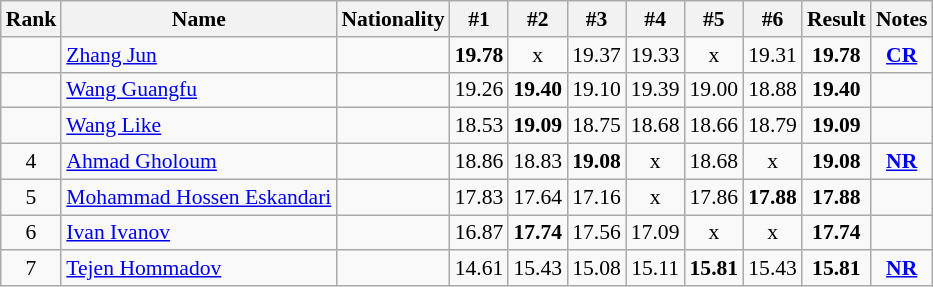<table class="wikitable sortable" style="text-align:center;font-size:90%">
<tr>
<th>Rank</th>
<th>Name</th>
<th>Nationality</th>
<th>#1</th>
<th>#2</th>
<th>#3</th>
<th>#4</th>
<th>#5</th>
<th>#6</th>
<th>Result</th>
<th>Notes</th>
</tr>
<tr>
<td></td>
<td align=left><a href='#'>Zhang Jun</a></td>
<td align=left></td>
<td><strong>19.78</strong></td>
<td>x</td>
<td>19.37</td>
<td>19.33</td>
<td>x</td>
<td>19.31</td>
<td><strong>19.78</strong></td>
<td><strong><a href='#'>CR</a></strong></td>
</tr>
<tr>
<td></td>
<td align=left><a href='#'>Wang Guangfu</a></td>
<td align=left></td>
<td>19.26</td>
<td><strong>19.40</strong></td>
<td>19.10</td>
<td>19.39</td>
<td>19.00</td>
<td>18.88</td>
<td><strong>19.40</strong></td>
<td></td>
</tr>
<tr>
<td></td>
<td align=left><a href='#'>Wang Like</a></td>
<td align=left></td>
<td>18.53</td>
<td><strong>19.09</strong></td>
<td>18.75</td>
<td>18.68</td>
<td>18.66</td>
<td>18.79</td>
<td><strong>19.09</strong></td>
<td></td>
</tr>
<tr>
<td>4</td>
<td align=left><a href='#'>Ahmad Gholoum</a></td>
<td align=left></td>
<td>18.86</td>
<td>18.83</td>
<td><strong>19.08</strong></td>
<td>x</td>
<td>18.68</td>
<td>x</td>
<td><strong>19.08</strong></td>
<td><strong><a href='#'>NR</a></strong></td>
</tr>
<tr>
<td>5</td>
<td align=left><a href='#'>Mohammad Hossen Eskandari</a></td>
<td align=left></td>
<td>17.83</td>
<td>17.64</td>
<td>17.16</td>
<td>x</td>
<td>17.86</td>
<td><strong>17.88</strong></td>
<td><strong>17.88</strong></td>
<td></td>
</tr>
<tr>
<td>6</td>
<td align=left><a href='#'>Ivan Ivanov</a></td>
<td align=left></td>
<td>16.87</td>
<td><strong>17.74</strong></td>
<td>17.56</td>
<td>17.09</td>
<td>x</td>
<td>x</td>
<td><strong>17.74</strong></td>
<td></td>
</tr>
<tr>
<td>7</td>
<td align=left><a href='#'>Tejen Hommadov</a></td>
<td align=left></td>
<td>14.61</td>
<td>15.43</td>
<td>15.08</td>
<td>15.11</td>
<td><strong>15.81</strong></td>
<td>15.43</td>
<td><strong>15.81</strong></td>
<td><strong><a href='#'>NR</a></strong></td>
</tr>
</table>
